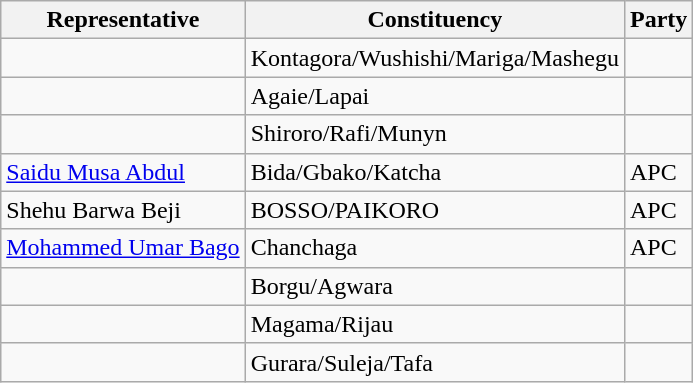<table class="wikitable" border="1">
<tr>
<th>Representative</th>
<th>Constituency</th>
<th>Party</th>
</tr>
<tr>
<td></td>
<td>Kontagora/Wushishi/Mariga/Mashegu</td>
<td></td>
</tr>
<tr>
<td></td>
<td>Agaie/Lapai</td>
<td></td>
</tr>
<tr>
<td></td>
<td>Shiroro/Rafi/Munyn</td>
<td></td>
</tr>
<tr>
<td><a href='#'>Saidu Musa Abdul</a></td>
<td>Bida/Gbako/Katcha</td>
<td>APC</td>
</tr>
<tr>
<td>Shehu Barwa Beji</td>
<td>BOSSO/PAIKORO</td>
<td>APC</td>
</tr>
<tr>
<td><a href='#'>Mohammed Umar Bago</a></td>
<td>Chanchaga</td>
<td>APC</td>
</tr>
<tr>
<td></td>
<td>Borgu/Agwara</td>
<td></td>
</tr>
<tr>
<td></td>
<td>Magama/Rijau</td>
<td></td>
</tr>
<tr>
<td></td>
<td>Gurara/Suleja/Tafa</td>
<td></td>
</tr>
</table>
